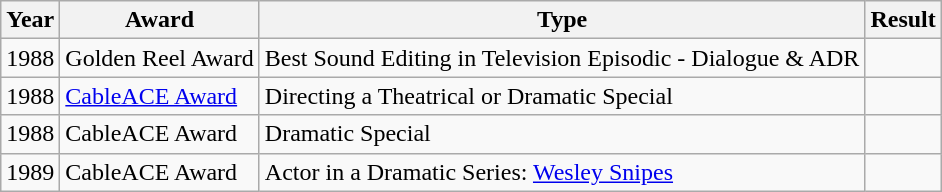<table class="wikitable sortable">
<tr>
<th>Year</th>
<th>Award</th>
<th>Type</th>
<th>Result</th>
</tr>
<tr>
<td>1988</td>
<td>Golden Reel Award</td>
<td>Best Sound Editing in Television Episodic - Dialogue & ADR</td>
<td></td>
</tr>
<tr>
<td>1988</td>
<td><a href='#'>CableACE Award</a></td>
<td>Directing a Theatrical or Dramatic Special</td>
<td></td>
</tr>
<tr>
<td>1988</td>
<td>CableACE Award</td>
<td>Dramatic Special</td>
<td></td>
</tr>
<tr>
<td>1989</td>
<td>CableACE Award</td>
<td>Actor in a Dramatic Series: <a href='#'>Wesley Snipes</a></td>
<td></td>
</tr>
</table>
